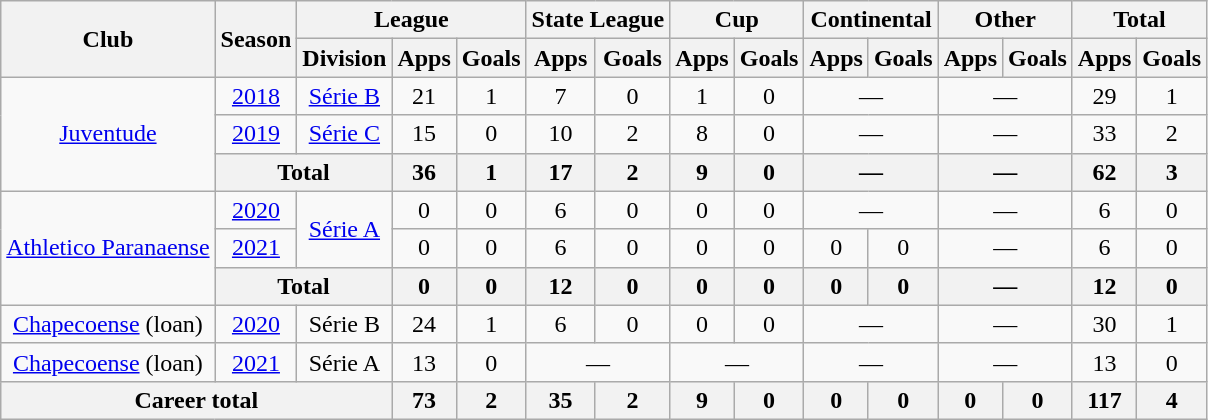<table class="wikitable" style="text-align: center;">
<tr>
<th rowspan="2">Club</th>
<th rowspan="2">Season</th>
<th colspan="3">League</th>
<th colspan="2">State League</th>
<th colspan="2">Cup</th>
<th colspan="2">Continental</th>
<th colspan="2">Other</th>
<th colspan="2">Total</th>
</tr>
<tr>
<th>Division</th>
<th>Apps</th>
<th>Goals</th>
<th>Apps</th>
<th>Goals</th>
<th>Apps</th>
<th>Goals</th>
<th>Apps</th>
<th>Goals</th>
<th>Apps</th>
<th>Goals</th>
<th>Apps</th>
<th>Goals</th>
</tr>
<tr>
<td rowspan="3" valign="center"><a href='#'>Juventude</a></td>
<td><a href='#'>2018</a></td>
<td><a href='#'>Série B</a></td>
<td>21</td>
<td>1</td>
<td>7</td>
<td>0</td>
<td>1</td>
<td>0</td>
<td colspan="2">—</td>
<td colspan="2">—</td>
<td>29</td>
<td>1</td>
</tr>
<tr>
<td><a href='#'>2019</a></td>
<td><a href='#'>Série C</a></td>
<td>15</td>
<td>0</td>
<td>10</td>
<td>2</td>
<td>8</td>
<td>0</td>
<td colspan="2">—</td>
<td colspan="2">—</td>
<td>33</td>
<td>2</td>
</tr>
<tr>
<th colspan="2">Total</th>
<th>36</th>
<th>1</th>
<th>17</th>
<th>2</th>
<th>9</th>
<th>0</th>
<th colspan="2">—</th>
<th colspan="2">—</th>
<th>62</th>
<th>3</th>
</tr>
<tr>
<td rowspan="3" valign="center"><a href='#'>Athletico Paranaense</a></td>
<td><a href='#'>2020</a></td>
<td rowspan="2"><a href='#'>Série A</a></td>
<td>0</td>
<td>0</td>
<td>6</td>
<td>0</td>
<td>0</td>
<td>0</td>
<td colspan="2">—</td>
<td colspan="2">—</td>
<td>6</td>
<td>0</td>
</tr>
<tr>
<td><a href='#'>2021</a></td>
<td>0</td>
<td>0</td>
<td>6</td>
<td>0</td>
<td>0</td>
<td>0</td>
<td>0</td>
<td>0</td>
<td colspan="2">—</td>
<td>6</td>
<td>0</td>
</tr>
<tr>
<th colspan="2">Total</th>
<th>0</th>
<th>0</th>
<th>12</th>
<th>0</th>
<th>0</th>
<th>0</th>
<th>0</th>
<th>0</th>
<th colspan="2">—</th>
<th>12</th>
<th>0</th>
</tr>
<tr>
<td valign="center"><a href='#'>Chapecoense</a> (loan)</td>
<td><a href='#'>2020</a></td>
<td>Série B</td>
<td>24</td>
<td>1</td>
<td>6</td>
<td>0</td>
<td>0</td>
<td>0</td>
<td colspan="2">—</td>
<td colspan="2">—</td>
<td>30</td>
<td>1</td>
</tr>
<tr>
<td valign="center"><a href='#'>Chapecoense</a> (loan)</td>
<td><a href='#'>2021</a></td>
<td>Série A</td>
<td>13</td>
<td>0</td>
<td colspan="2">—</td>
<td colspan="2">—</td>
<td colspan="2">—</td>
<td colspan="2">—</td>
<td>13</td>
<td>0</td>
</tr>
<tr>
<th colspan="3"><strong>Career total</strong></th>
<th>73</th>
<th>2</th>
<th>35</th>
<th>2</th>
<th>9</th>
<th>0</th>
<th>0</th>
<th>0</th>
<th>0</th>
<th>0</th>
<th>117</th>
<th>4</th>
</tr>
</table>
